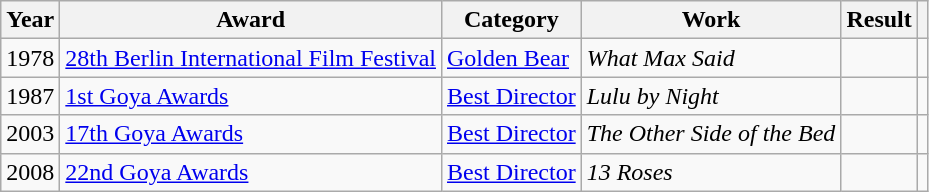<table class="wikitable sortable">
<tr>
<th>Year</th>
<th>Award</th>
<th>Category</th>
<th>Work</th>
<th>Result</th>
<th scope="col" class="unsortable"></th>
</tr>
<tr>
<td align = "center">1978</td>
<td><a href='#'>28th Berlin International Film Festival</a></td>
<td><a href='#'>Golden Bear</a></td>
<td><em>What Max Said</em></td>
<td></td>
<td align = "center"></td>
</tr>
<tr>
<td align = "center">1987</td>
<td><a href='#'>1st Goya Awards</a></td>
<td><a href='#'>Best Director</a></td>
<td><em>Lulu by Night</em></td>
<td></td>
<td align = "center"></td>
</tr>
<tr>
<td align = "center">2003</td>
<td><a href='#'>17th Goya Awards</a></td>
<td><a href='#'>Best Director</a></td>
<td><em>The Other Side of the Bed</em></td>
<td></td>
<td align = "center"></td>
</tr>
<tr>
<td align = "center">2008</td>
<td><a href='#'>22nd Goya Awards</a></td>
<td><a href='#'>Best Director</a></td>
<td><em>13 Roses</em></td>
<td></td>
<td align = "center"></td>
</tr>
</table>
